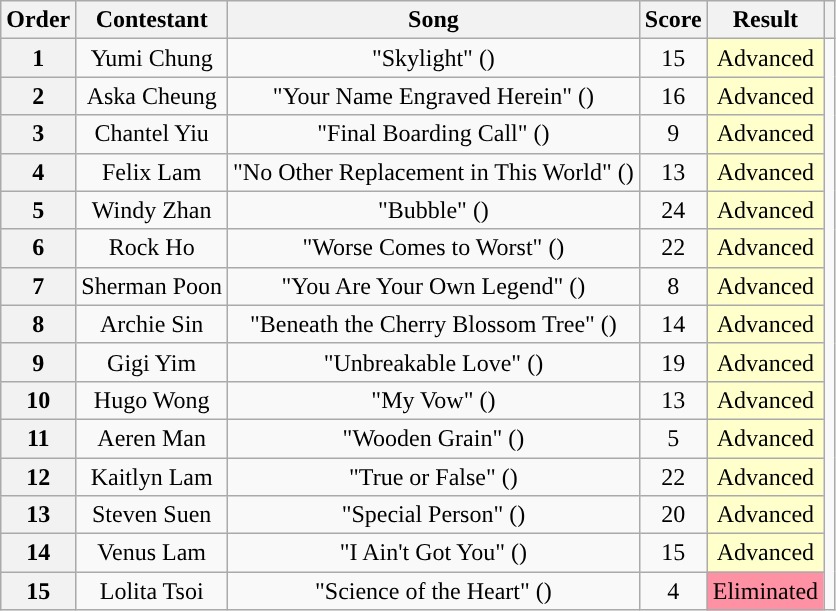<table class="wikitable unsortable" style="text-align:center; line-height:18px;">
<tr>
<th scope="col">Order</th>
<th scope="col">Contestant</th>
<th scope="col">Song</th>
<th>Score</th>
<th scope="col">Result</th>
<th></th>
</tr>
<tr>
<th scope="row">1</th>
<td>Yumi Chung</td>
<td>"Skylight" () </td>
<td>15</td>
<td style="background:#FFFFCC;">Advanced</td>
<td rowspan="15"></td>
</tr>
<tr>
<th scope="row">2</th>
<td>Aska Cheung</td>
<td>"Your Name Engraved Herein" () </td>
<td>16</td>
<td style="background:#FFFFCC;">Advanced</td>
</tr>
<tr>
<th scope="row">3</th>
<td>Chantel Yiu</td>
<td>"Final Boarding Call" () </td>
<td>9</td>
<td style="background:#FFFFCC;">Advanced</td>
</tr>
<tr>
<th scope="row">4</th>
<td>Felix Lam</td>
<td>"No Other Replacement in This World" () </td>
<td>13</td>
<td style="background:#FFFFCC;">Advanced</td>
</tr>
<tr>
<th scope="row">5</th>
<td>Windy Zhan</td>
<td>"Bubble" () </td>
<td>24</td>
<td style="background:#FFFFCC;">Advanced</td>
</tr>
<tr>
<th scope="row">6</th>
<td>Rock Ho</td>
<td>"Worse Comes to Worst" () </td>
<td>22</td>
<td style="background:#FFFFCC;">Advanced</td>
</tr>
<tr>
<th scope="row">7</th>
<td>Sherman Poon</td>
<td>"You Are Your Own Legend" () </td>
<td>8</td>
<td style="background:#FFFFCC;">Advanced</td>
</tr>
<tr>
<th scope="row">8</th>
<td>Archie Sin</td>
<td>"Beneath the Cherry Blossom Tree" () </td>
<td>14</td>
<td style="background:#FFFFCC;">Advanced</td>
</tr>
<tr>
<th scope="row">9</th>
<td>Gigi Yim</td>
<td>"Unbreakable Love" () </td>
<td>19</td>
<td style="background:#FFFFCC;">Advanced</td>
</tr>
<tr>
<th scope="row">10</th>
<td>Hugo Wong</td>
<td>"My Vow" () </td>
<td>13</td>
<td style="background:#FFFFCC;">Advanced</td>
</tr>
<tr>
<th scope="row">11</th>
<td>Aeren Man</td>
<td>"Wooden Grain" () </td>
<td>5</td>
<td style="background:#FFFFCC;">Advanced</td>
</tr>
<tr>
<th scope="row">12</th>
<td>Kaitlyn Lam</td>
<td>"True or False" () </td>
<td>22</td>
<td style="background:#FFFFCC;">Advanced</td>
</tr>
<tr>
<th scope="row">13</th>
<td>Steven Suen</td>
<td>"Special Person" () </td>
<td>20</td>
<td style="background:#FFFFCC;">Advanced</td>
</tr>
<tr>
<th scope="row">14</th>
<td>Venus Lam</td>
<td>"I Ain't Got You" () </td>
<td>15</td>
<td style="background:#FFFFCC;">Advanced</td>
</tr>
<tr>
<th scope="row">15</th>
<td>Lolita Tsoi</td>
<td>"Science of the Heart" () </td>
<td>4</td>
<td style="background:#FF91A4;">Eliminated</td>
</tr>
</table>
